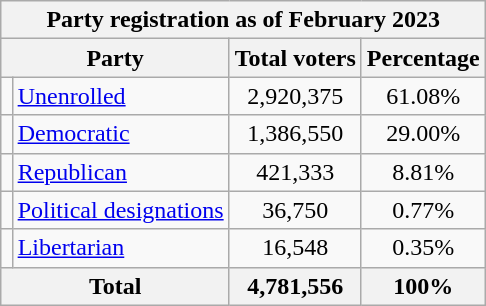<table class=wikitable style="float:right">
<tr>
<th colspan = 6>Party registration as of February 2023</th>
</tr>
<tr>
<th colspan = 2>Party</th>
<th>Total voters</th>
<th>Percentage</th>
</tr>
<tr>
<td></td>
<td><a href='#'>Unenrolled</a></td>
<td align=center>2,920,375</td>
<td align=center>61.08%</td>
</tr>
<tr>
<td></td>
<td><a href='#'>Democratic</a></td>
<td align=center>1,386,550</td>
<td align=center>29.00%</td>
</tr>
<tr>
<td></td>
<td><a href='#'>Republican</a></td>
<td align=center>421,333</td>
<td align=center>8.81%</td>
</tr>
<tr>
<td></td>
<td><a href='#'>Political designations</a></td>
<td align=center>36,750</td>
<td align=center>0.77%</td>
</tr>
<tr>
<td></td>
<td><a href='#'>Libertarian</a></td>
<td align=center>16,548</td>
<td align=center>0.35%</td>
</tr>
<tr>
<th colspan = 2>Total</th>
<th align=center>4,781,556</th>
<th align=center>100%</th>
</tr>
</table>
